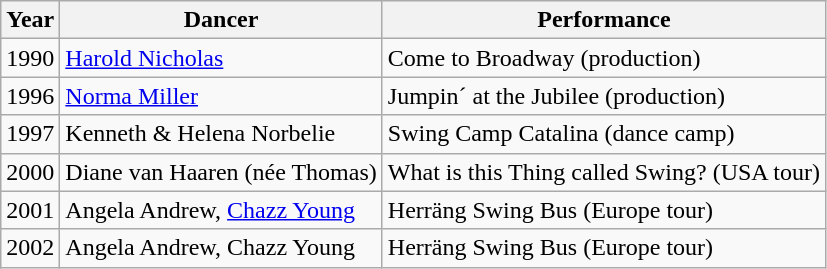<table class="wikitable">
<tr>
<th>Year</th>
<th>Dancer</th>
<th>Performance</th>
</tr>
<tr>
<td style="vertical-align: top">1990</td>
<td style="vertical-align: top"> <a href='#'>Harold Nicholas</a></td>
<td style="vertical-align: top">Come to Broadway (production)</td>
</tr>
<tr>
<td style="vertical-align: top">1996</td>
<td style="vertical-align: top"> <a href='#'>Norma Miller</a></td>
<td style="vertical-align: top">Jumpin´ at the Jubilee (production)</td>
</tr>
<tr>
<td style="vertical-align: top">1997</td>
<td style="vertical-align: top"> Kenneth & Helena Norbelie</td>
<td style="vertical-align: top">Swing Camp Catalina (dance camp)</td>
</tr>
<tr>
<td style="vertical-align: top">2000</td>
<td style="vertical-align: top"> Diane van Haaren (née Thomas)</td>
<td style="vertical-align: top">What is this Thing called Swing? (USA tour)</td>
</tr>
<tr>
<td style="vertical-align: top">2001</td>
<td style="vertical-align: top"> Angela Andrew,  <a href='#'>Chazz Young</a></td>
<td style="vertical-align: top">Herräng Swing Bus (Europe tour)</td>
</tr>
<tr>
<td style="vertical-align: top">2002</td>
<td style="vertical-align: top"> Angela Andrew,  Chazz Young</td>
<td style="vertical-align: top">Herräng Swing Bus (Europe tour)</td>
</tr>
</table>
